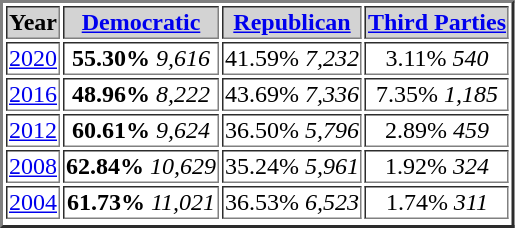<table border = "2">
<tr style="background:lightgrey;">
<th>Year</th>
<th><a href='#'>Democratic</a></th>
<th><a href='#'>Republican</a></th>
<th><a href='#'>Third Parties</a></th>
</tr>
<tr>
<td align="center" ><a href='#'>2020</a></td>
<td align="center" ><strong>55.30%</strong> <em>9,616</em></td>
<td align="center" >41.59% <em>7,232</em></td>
<td align="center" >3.11% <em>540</em></td>
</tr>
<tr>
<td align="center" ><a href='#'>2016</a></td>
<td align="center" ><strong>48.96%</strong> <em>8,222</em></td>
<td align="center" >43.69% <em>7,336</em></td>
<td align="center" >7.35% <em>1,185</em></td>
</tr>
<tr>
<td align="center" ><a href='#'>2012</a></td>
<td align="center" ><strong>60.61%</strong> <em>9,624</em></td>
<td align="center" >36.50% <em>5,796</em></td>
<td align="center" >2.89% <em>459</em></td>
</tr>
<tr>
<td align="center" ><a href='#'>2008</a></td>
<td align="center" ><strong>62.84%</strong> <em>10,629</em></td>
<td align="center" >35.24% <em>5,961</em></td>
<td align="center" >1.92% <em>324</em></td>
</tr>
<tr>
<td align="center" ><a href='#'>2004</a></td>
<td align="center" ><strong>61.73%</strong> <em>11,021</em></td>
<td align="center" >36.53% <em>6,523</em></td>
<td align="center" >1.74% <em>311</em></td>
</tr>
<tr>
</tr>
</table>
